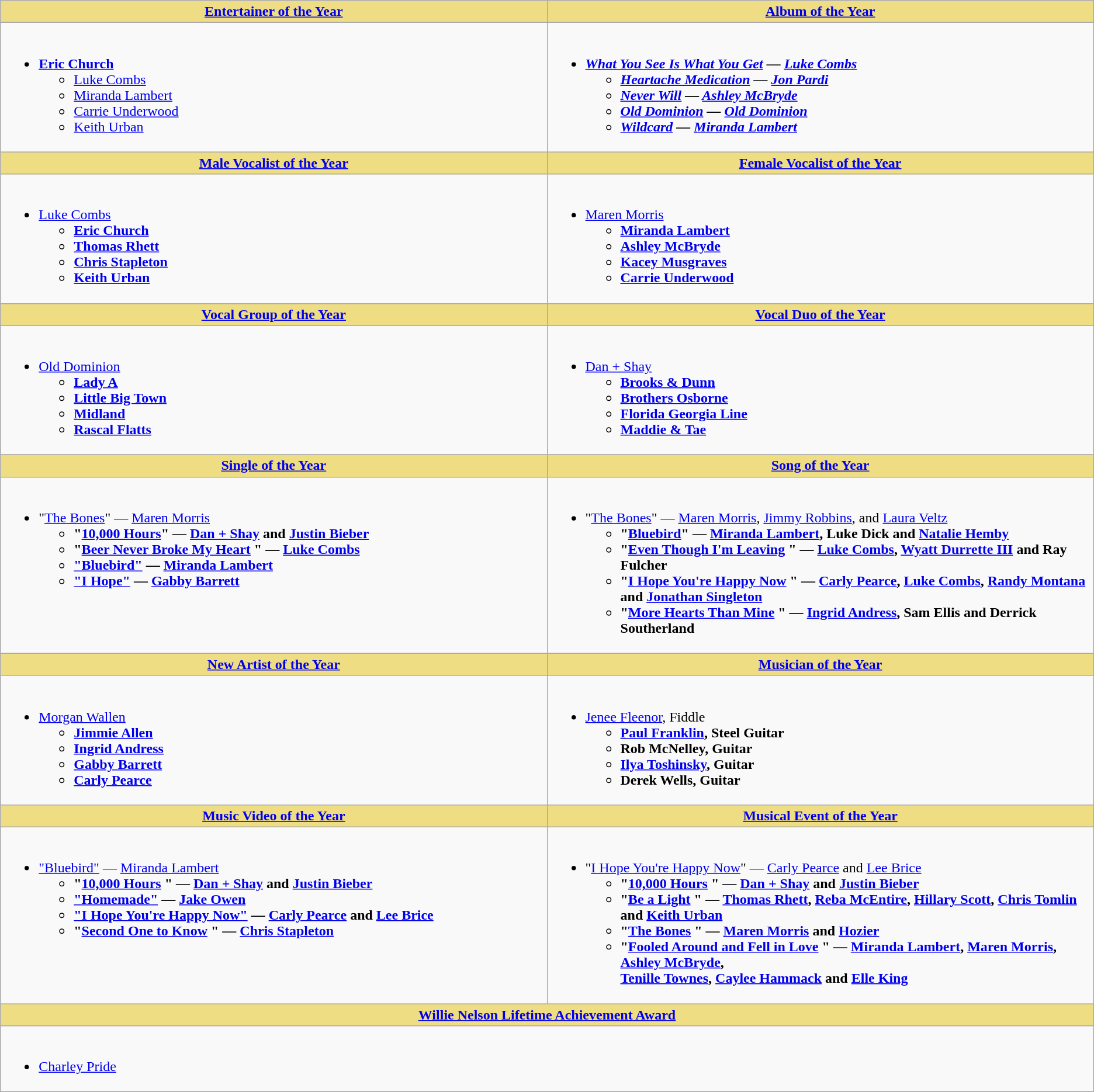<table class="wikitable">
<tr>
<th style="background:#EEDD85;" width="50%"><a href='#'>Entertainer of the Year</a></th>
<th style="background:#EEDD85;" width="50%"><a href='#'>Album of the Year</a></th>
</tr>
<tr>
<td valign="top"><br><ul><li><strong><a href='#'>Eric Church</a></strong><ul><li><a href='#'>Luke Combs</a></li><li><a href='#'>Miranda Lambert</a></li><li><a href='#'>Carrie Underwood</a></li><li><a href='#'>Keith Urban</a></li></ul></li></ul></td>
<td valign="top"><br><ul><li><strong><em><a href='#'>What You See Is What You Get</a><em> — <a href='#'>Luke Combs</a><strong><ul><li></em><a href='#'>Heartache Medication</a> —<em> <a href='#'>Jon Pardi</a></li><li></em><a href='#'>Never Will</a><em> — <a href='#'>Ashley McBryde</a></li><li></em><a href='#'>Old Dominion</a><em> — <a href='#'>Old Dominion</a></li><li></em><a href='#'>Wildcard</a><em> — <a href='#'>Miranda Lambert</a></li></ul></li></ul></td>
</tr>
<tr>
<th style="background:#EEDD82; width=50%"><a href='#'>Male Vocalist of the Year</a></th>
<th style="background:#EEDD82; width=50%"><a href='#'>Female Vocalist of the Year</a></th>
</tr>
<tr>
<td valign="top"><br><ul><li></strong><a href='#'>Luke Combs</a><strong><ul><li><a href='#'>Eric Church</a></li><li><a href='#'>Thomas Rhett</a></li><li><a href='#'>Chris Stapleton</a></li><li><a href='#'>Keith Urban</a></li></ul></li></ul></td>
<td valign="top"><br><ul><li></strong><a href='#'>Maren Morris</a><strong><ul><li><a href='#'>Miranda Lambert</a></li><li><a href='#'>Ashley McBryde</a></li><li><a href='#'>Kacey Musgraves</a></li><li><a href='#'>Carrie Underwood</a></li></ul></li></ul></td>
</tr>
<tr>
<th style="background:#EEDD82; width=50%"><a href='#'>Vocal Group of the Year</a></th>
<th style="background:#EEDD82; width=50%"><a href='#'>Vocal Duo of the Year</a></th>
</tr>
<tr>
<td valign="top"><br><ul><li><a href='#'></strong>Old Dominion<strong></a><ul><li><a href='#'>Lady A</a></li><li><a href='#'>Little Big Town</a></li><li><a href='#'>Midland</a></li><li><a href='#'>Rascal Flatts</a></li></ul></li></ul></td>
<td valign="top"><br><ul><li></strong><a href='#'>Dan + Shay</a><strong><ul><li><a href='#'>Brooks & Dunn</a></li><li><a href='#'>Brothers Osborne</a></li><li><a href='#'>Florida Georgia Line</a></li><li><a href='#'>Maddie & Tae</a></li></ul></li></ul></td>
</tr>
<tr>
<th style="background:#EEDD82; width=50%"><a href='#'>Single of the Year</a></th>
<th style="background:#EEDD82; width=50%"><a href='#'>Song of the Year</a></th>
</tr>
<tr>
<td valign="top"><br><ul><li></strong>"<a href='#'>The Bones</a>" — <a href='#'>Maren Morris</a><strong><ul><li>"<a href='#'>10,000 Hours</a>" — <a href='#'>Dan + Shay</a> and <a href='#'>Justin Bieber</a></li><li>"<a href='#'>Beer Never Broke My Heart</a> " — <a href='#'>Luke Combs</a></li><li><a href='#'>"Bluebird"</a> — <a href='#'>Miranda Lambert</a></li><li><a href='#'>"I Hope"</a> — <a href='#'>Gabby Barrett</a></li></ul></li></ul></td>
<td valign="top"><br><ul><li></strong>"<a href='#'>The Bones</a>" — <a href='#'>Maren Morris</a>, <a href='#'>Jimmy Robbins</a>, and <a href='#'>Laura Veltz</a><strong><ul><li>"<a href='#'>Bluebird</a>" — <a href='#'>Miranda Lambert</a>, Luke Dick and <a href='#'>Natalie Hemby</a></li><li>"<a href='#'>Even Though I'm Leaving</a> " — <a href='#'>Luke Combs</a>, <a href='#'>Wyatt Durrette III</a> and Ray Fulcher</li><li>"<a href='#'>I Hope You're Happy Now</a> " — <a href='#'>Carly Pearce</a>, <a href='#'>Luke Combs</a>, <a href='#'>Randy Montana</a> and <a href='#'>Jonathan Singleton</a></li><li>"<a href='#'>More Hearts Than Mine</a> " — <a href='#'>Ingrid Andress</a>, Sam Ellis and Derrick Southerland</li></ul></li></ul></td>
</tr>
<tr>
<th style="background:#EEDD82; width=50%"><a href='#'>New Artist of the Year</a></th>
<th style="background:#EEDD82; width=50%"><a href='#'>Musician of the Year</a></th>
</tr>
<tr>
<td valign="top"><br><ul><li></strong><a href='#'>Morgan Wallen</a><strong><ul><li><a href='#'>Jimmie Allen</a></li><li><a href='#'>Ingrid Andress</a></li><li><a href='#'>Gabby Barrett</a></li><li><a href='#'>Carly Pearce</a></li></ul></li></ul></td>
<td valign="top"><br><ul><li></strong><a href='#'>Jenee Fleenor</a>, Fiddle<strong><ul><li><a href='#'>Paul Franklin</a>, Steel Guitar</li><li>Rob McNelley, Guitar</li><li><a href='#'>Ilya Toshinsky</a>, Guitar</li><li>Derek Wells, Guitar</li></ul></li></ul></td>
</tr>
<tr>
<th style="background:#EEDD82; width=50%"><a href='#'>Music Video of the Year</a></th>
<th style="background:#EEDD82; width=50%"><a href='#'>Musical Event of the Year</a></th>
</tr>
<tr>
<td valign="top"><br><ul><li></strong><a href='#'>"Bluebird"</a> — <a href='#'>Miranda Lambert</a><strong><ul><li>"<a href='#'>10,000 Hours</a> " — <a href='#'>Dan + Shay</a> and <a href='#'>Justin Bieber</a></li><li><a href='#'>"Homemade"</a> — <a href='#'>Jake Owen</a></li><li><a href='#'>"I Hope You're Happy Now"</a> — <a href='#'>Carly Pearce</a> and <a href='#'>Lee Brice</a></li><li>"<a href='#'>Second One to Know</a> " — <a href='#'>Chris Stapleton</a></li></ul></li></ul></td>
<td valign="top"><br><ul><li></strong>"<a href='#'>I Hope You're Happy Now</a>" — <a href='#'>Carly Pearce</a> and <a href='#'>Lee Brice</a><strong><ul><li>"<a href='#'>10,000 Hours</a> " — <a href='#'>Dan + Shay</a> and <a href='#'>Justin Bieber</a></li><li>"<a href='#'>Be a Light</a> " — <a href='#'>Thomas Rhett</a>, <a href='#'>Reba McEntire</a>, <a href='#'>Hillary Scott</a>, <a href='#'>Chris Tomlin</a> and <a href='#'>Keith Urban</a></li><li>"<a href='#'>The Bones</a> " — <a href='#'>Maren Morris</a> and <a href='#'>Hozier</a></li><li>"<a href='#'>Fooled Around and Fell in Love</a> " — <a href='#'>Miranda Lambert</a>, <a href='#'>Maren Morris</a>, <a href='#'>Ashley McBryde</a>,<br><a href='#'>Tenille Townes</a>, <a href='#'>Caylee Hammack</a> and <a href='#'>Elle King</a></li></ul></li></ul></td>
</tr>
<tr>
<th colspan="2" style="background:#EEDD82; width=50%"><a href='#'>Willie Nelson Lifetime Achievement Award</a></th>
</tr>
<tr>
<td colspan="2" style="vertical-align:top;"><br><ul><li></strong><a href='#'>Charley Pride</a><strong></li></ul></td>
</tr>
</table>
